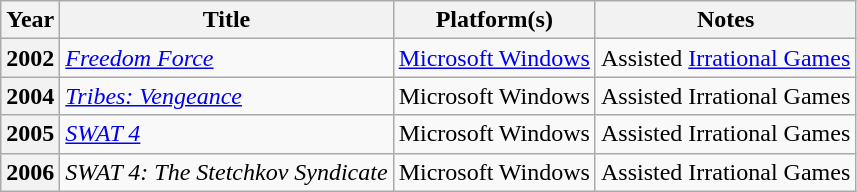<table class="wikitable sortable plainrowheaders">
<tr>
<th scope="col">Year</th>
<th scope="col">Title</th>
<th scope="col">Platform(s)</th>
<th scope="col" class="unsortable">Notes</th>
</tr>
<tr>
<th scope="row">2002</th>
<td><em><a href='#'>Freedom Force</a></em></td>
<td><a href='#'>Microsoft Windows</a></td>
<td>Assisted <a href='#'>Irrational Games</a></td>
</tr>
<tr>
<th scope="row">2004</th>
<td><em><a href='#'>Tribes: Vengeance</a></em></td>
<td>Microsoft Windows</td>
<td>Assisted Irrational Games</td>
</tr>
<tr>
<th scope="row">2005</th>
<td><em><a href='#'>SWAT 4</a></em></td>
<td>Microsoft Windows</td>
<td>Assisted Irrational Games</td>
</tr>
<tr>
<th scope="row">2006</th>
<td><em>SWAT 4: The Stetchkov Syndicate</em></td>
<td>Microsoft Windows</td>
<td>Assisted Irrational Games</td>
</tr>
</table>
